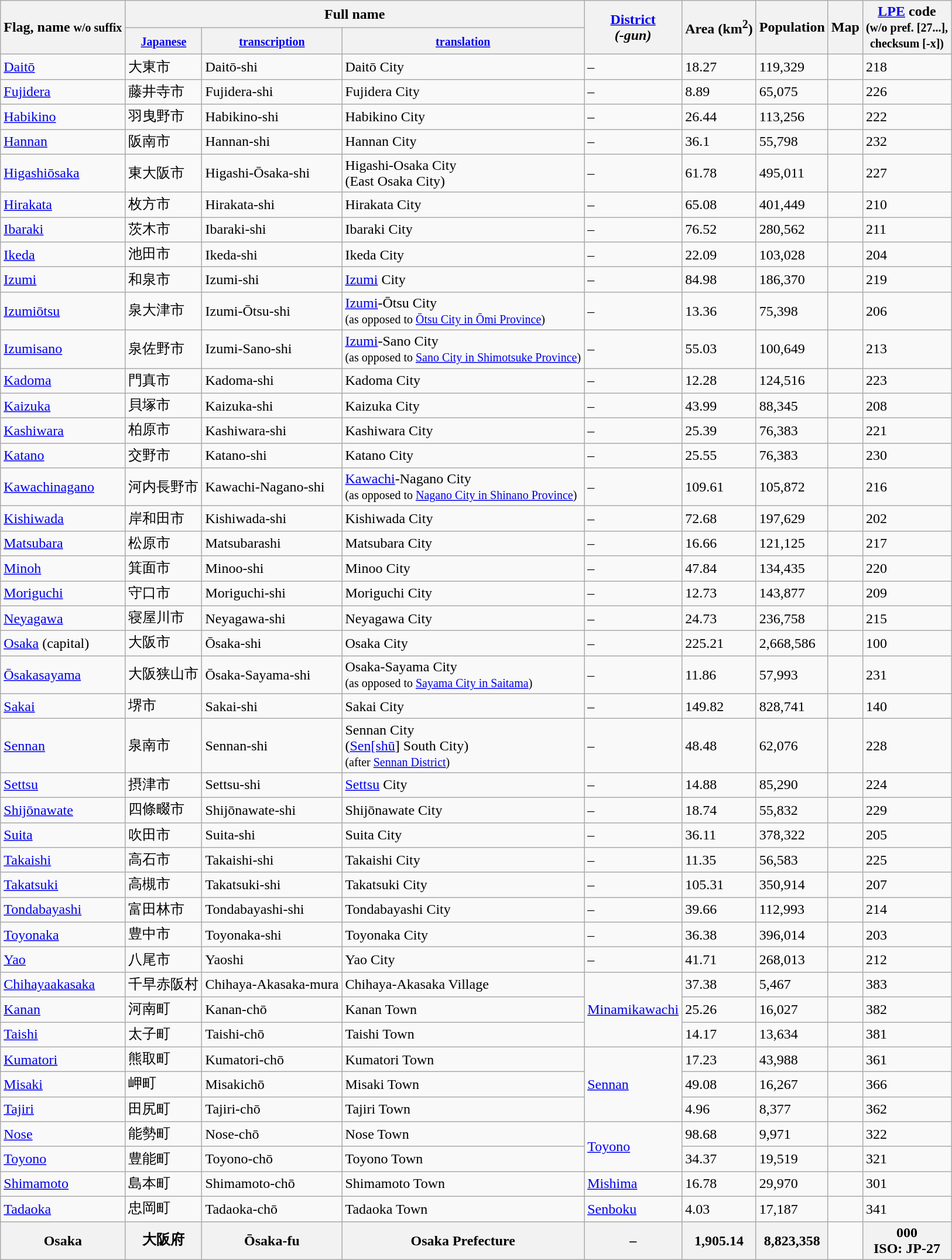<table class="wikitable sortable">
<tr>
<th rowspan="2">Flag, name <small>w/o suffix</small></th>
<th colspan="3">Full name</th>
<th rowspan="2"><a href='#'>District</a><br><em>(-gun)</em></th>
<th rowspan="2">Area (km<sup>2</sup>)</th>
<th rowspan="2">Population</th>
<th rowspan="2">Map</th>
<th rowspan="2"><a href='#'>LPE</a> code<br><small>(w/o pref. [27...],<br>checksum [-x])</small></th>
</tr>
<tr>
<th><small><a href='#'>Japanese</a></small></th>
<th><small><a href='#'>transcription</a></small></th>
<th><small><a href='#'>translation</a></small></th>
</tr>
<tr>
<td> <a href='#'>Daitō</a></td>
<td>大東市</td>
<td>Daitō-shi</td>
<td>Daitō City</td>
<td>–</td>
<td>18.27</td>
<td>119,329</td>
<td></td>
<td>218</td>
</tr>
<tr>
<td> <a href='#'>Fujidera</a></td>
<td>藤井寺市</td>
<td>Fujidera-shi</td>
<td>Fujidera City</td>
<td>–</td>
<td>8.89</td>
<td>65,075</td>
<td></td>
<td>226</td>
</tr>
<tr>
<td> <a href='#'>Habikino</a></td>
<td>羽曳野市</td>
<td>Habikino-shi</td>
<td>Habikino City</td>
<td>–</td>
<td>26.44</td>
<td>113,256</td>
<td></td>
<td>222</td>
</tr>
<tr>
<td> <a href='#'>Hannan</a></td>
<td>阪南市</td>
<td>Hannan-shi</td>
<td>Hannan City</td>
<td>–</td>
<td>36.1</td>
<td>55,798</td>
<td></td>
<td>232</td>
</tr>
<tr>
<td> <a href='#'>Higashiōsaka</a></td>
<td>東大阪市</td>
<td>Higashi-Ōsaka-shi</td>
<td>Higashi-Osaka City<br>(East Osaka City)</td>
<td>–</td>
<td>61.78</td>
<td>495,011</td>
<td></td>
<td>227</td>
</tr>
<tr>
<td> <a href='#'>Hirakata</a></td>
<td>枚方市</td>
<td>Hirakata-shi</td>
<td>Hirakata City</td>
<td>–</td>
<td>65.08</td>
<td>401,449</td>
<td></td>
<td>210</td>
</tr>
<tr>
<td> <a href='#'>Ibaraki</a></td>
<td>茨木市</td>
<td>Ibaraki-shi</td>
<td>Ibaraki City</td>
<td>–</td>
<td>76.52</td>
<td>280,562</td>
<td></td>
<td>211</td>
</tr>
<tr>
<td> <a href='#'>Ikeda</a></td>
<td>池田市</td>
<td>Ikeda-shi</td>
<td>Ikeda City</td>
<td>–</td>
<td>22.09</td>
<td>103,028</td>
<td></td>
<td>204</td>
</tr>
<tr>
<td> <a href='#'>Izumi</a></td>
<td>和泉市</td>
<td>Izumi-shi</td>
<td><a href='#'>Izumi</a> City</td>
<td>–</td>
<td>84.98</td>
<td>186,370</td>
<td></td>
<td>219</td>
</tr>
<tr>
<td> <a href='#'>Izumiōtsu</a></td>
<td>泉大津市</td>
<td>Izumi-Ōtsu-shi</td>
<td><a href='#'>Izumi</a>-Ōtsu City<br><small>(as opposed to <a href='#'>Ōtsu City in Ōmi Province</a>)</small></td>
<td>–</td>
<td>13.36</td>
<td>75,398</td>
<td></td>
<td>206</td>
</tr>
<tr>
<td> <a href='#'>Izumisano</a></td>
<td>泉佐野市</td>
<td>Izumi-Sano-shi</td>
<td><a href='#'>Izumi</a>-Sano City<br><small>(as opposed to <a href='#'>Sano City in Shimotsuke Province</a>)</small></td>
<td>–</td>
<td>55.03</td>
<td>100,649</td>
<td></td>
<td>213</td>
</tr>
<tr>
<td> <a href='#'>Kadoma</a></td>
<td>門真市</td>
<td>Kadoma-shi</td>
<td>Kadoma City</td>
<td>–</td>
<td>12.28</td>
<td>124,516</td>
<td></td>
<td>223</td>
</tr>
<tr>
<td> <a href='#'>Kaizuka</a></td>
<td>貝塚市</td>
<td>Kaizuka-shi</td>
<td>Kaizuka City</td>
<td>–</td>
<td>43.99</td>
<td>88,345</td>
<td></td>
<td>208</td>
</tr>
<tr>
<td> <a href='#'>Kashiwara</a></td>
<td>柏原市</td>
<td>Kashiwara-shi</td>
<td>Kashiwara City</td>
<td>–</td>
<td>25.39</td>
<td>76,383</td>
<td></td>
<td>221</td>
</tr>
<tr>
<td> <a href='#'>Katano</a></td>
<td>交野市</td>
<td>Katano-shi</td>
<td>Katano City</td>
<td>–</td>
<td>25.55</td>
<td>76,383</td>
<td></td>
<td>230</td>
</tr>
<tr>
<td> <a href='#'>Kawachinagano</a></td>
<td>河内長野市</td>
<td>Kawachi-Nagano-shi</td>
<td><a href='#'>Kawachi</a>-Nagano City<br><small>(as opposed to <a href='#'>Nagano City in Shinano Province</a>)</small></td>
<td>–</td>
<td>109.61</td>
<td>105,872</td>
<td></td>
<td>216</td>
</tr>
<tr>
<td> <a href='#'>Kishiwada</a></td>
<td>岸和田市</td>
<td>Kishiwada-shi</td>
<td>Kishiwada City</td>
<td>–</td>
<td>72.68</td>
<td>197,629</td>
<td></td>
<td>202</td>
</tr>
<tr>
<td> <a href='#'>Matsubara</a></td>
<td>松原市</td>
<td>Matsubarashi</td>
<td>Matsubara City</td>
<td>–</td>
<td>16.66</td>
<td>121,125</td>
<td></td>
<td>217</td>
</tr>
<tr>
<td> <a href='#'>Minoh</a></td>
<td>箕面市</td>
<td>Minoo-shi</td>
<td>Minoo City</td>
<td>–</td>
<td>47.84</td>
<td>134,435</td>
<td></td>
<td>220</td>
</tr>
<tr>
<td> <a href='#'>Moriguchi</a></td>
<td>守口市</td>
<td>Moriguchi-shi</td>
<td>Moriguchi City</td>
<td>–</td>
<td>12.73</td>
<td>143,877</td>
<td></td>
<td>209</td>
</tr>
<tr>
<td> <a href='#'>Neyagawa</a></td>
<td>寝屋川市</td>
<td>Neyagawa-shi</td>
<td>Neyagawa City</td>
<td>–</td>
<td>24.73</td>
<td>236,758</td>
<td></td>
<td>215</td>
</tr>
<tr>
<td> <a href='#'>Osaka</a> (capital)</td>
<td>大阪市</td>
<td>Ōsaka-shi</td>
<td>Osaka City</td>
<td>–</td>
<td>225.21</td>
<td>2,668,586</td>
<td></td>
<td>100</td>
</tr>
<tr>
<td> <a href='#'>Ōsakasayama</a></td>
<td>大阪狭山市</td>
<td>Ōsaka-Sayama-shi</td>
<td>Osaka-Sayama City<br><small>(as opposed to <a href='#'>Sayama City in Saitama</a>)</small></td>
<td>–</td>
<td>11.86</td>
<td>57,993</td>
<td></td>
<td>231</td>
</tr>
<tr>
<td> <a href='#'>Sakai</a></td>
<td>堺市</td>
<td>Sakai-shi</td>
<td>Sakai City</td>
<td>–</td>
<td>149.82</td>
<td>828,741</td>
<td></td>
<td>140</td>
</tr>
<tr>
<td> <a href='#'>Sennan</a></td>
<td>泉南市</td>
<td>Sennan-shi</td>
<td>Sennan City<br>(<a href='#'>Sen[shū</a>] South City)<br><small>(after <a href='#'>Sennan District</a>)</small></td>
<td>–</td>
<td>48.48</td>
<td>62,076</td>
<td></td>
<td>228</td>
</tr>
<tr>
<td> <a href='#'>Settsu</a></td>
<td>摂津市</td>
<td>Settsu-shi</td>
<td><a href='#'>Settsu</a> City</td>
<td>–</td>
<td>14.88</td>
<td>85,290</td>
<td></td>
<td>224</td>
</tr>
<tr>
<td> <a href='#'>Shijōnawate</a></td>
<td>四條畷市</td>
<td>Shijōnawate-shi</td>
<td>Shijōnawate City</td>
<td>–</td>
<td>18.74</td>
<td>55,832</td>
<td></td>
<td>229</td>
</tr>
<tr>
<td> <a href='#'>Suita</a></td>
<td>吹田市</td>
<td>Suita-shi</td>
<td>Suita City</td>
<td>–</td>
<td>36.11</td>
<td>378,322</td>
<td></td>
<td>205</td>
</tr>
<tr>
<td> <a href='#'>Takaishi</a></td>
<td>高石市</td>
<td>Takaishi-shi</td>
<td>Takaishi City</td>
<td>–</td>
<td>11.35</td>
<td>56,583</td>
<td></td>
<td>225</td>
</tr>
<tr>
<td> <a href='#'>Takatsuki</a></td>
<td>高槻市</td>
<td>Takatsuki-shi</td>
<td>Takatsuki City</td>
<td>–</td>
<td>105.31</td>
<td>350,914</td>
<td></td>
<td>207</td>
</tr>
<tr>
<td> <a href='#'>Tondabayashi</a></td>
<td>富田林市</td>
<td>Tondabayashi-shi</td>
<td>Tondabayashi City</td>
<td>–</td>
<td>39.66</td>
<td>112,993</td>
<td></td>
<td>214</td>
</tr>
<tr>
<td> <a href='#'>Toyonaka</a></td>
<td>豊中市</td>
<td>Toyonaka-shi</td>
<td>Toyonaka City</td>
<td>–</td>
<td>36.38</td>
<td>396,014</td>
<td></td>
<td>203</td>
</tr>
<tr>
<td> <a href='#'>Yao</a></td>
<td>八尾市</td>
<td>Yaoshi</td>
<td>Yao City</td>
<td>–</td>
<td>41.71</td>
<td>268,013</td>
<td></td>
<td>212</td>
</tr>
<tr>
<td> <a href='#'>Chihayaakasaka</a></td>
<td>千早赤阪村</td>
<td>Chihaya-Akasaka-mura</td>
<td>Chihaya-Akasaka Village</td>
<td rowspan="3"><a href='#'>Minamikawachi</a></td>
<td>37.38</td>
<td>5,467</td>
<td></td>
<td>383</td>
</tr>
<tr>
<td> <a href='#'>Kanan</a></td>
<td>河南町</td>
<td>Kanan-chō</td>
<td>Kanan Town</td>
<td>25.26</td>
<td>16,027</td>
<td></td>
<td>382</td>
</tr>
<tr>
<td> <a href='#'>Taishi</a></td>
<td>太子町</td>
<td>Taishi-chō</td>
<td>Taishi Town</td>
<td>14.17</td>
<td>13,634</td>
<td></td>
<td>381</td>
</tr>
<tr>
<td> <a href='#'>Kumatori</a></td>
<td>熊取町</td>
<td>Kumatori-chō</td>
<td>Kumatori Town</td>
<td rowspan="3"><a href='#'>Sennan</a></td>
<td>17.23</td>
<td>43,988</td>
<td></td>
<td>361</td>
</tr>
<tr>
<td> <a href='#'>Misaki</a></td>
<td>岬町</td>
<td>Misakichō</td>
<td>Misaki Town</td>
<td>49.08</td>
<td>16,267</td>
<td></td>
<td>366</td>
</tr>
<tr>
<td> <a href='#'>Tajiri</a></td>
<td>田尻町</td>
<td>Tajiri-chō</td>
<td>Tajiri Town</td>
<td>4.96</td>
<td>8,377</td>
<td></td>
<td>362</td>
</tr>
<tr>
<td> <a href='#'>Nose</a></td>
<td>能勢町</td>
<td>Nose-chō</td>
<td>Nose Town</td>
<td rowspan="2"><a href='#'>Toyono</a></td>
<td>98.68</td>
<td>9,971</td>
<td></td>
<td>322</td>
</tr>
<tr>
<td> <a href='#'>Toyono</a></td>
<td>豊能町</td>
<td>Toyono-chō</td>
<td>Toyono Town</td>
<td>34.37</td>
<td>19,519</td>
<td></td>
<td>321</td>
</tr>
<tr>
<td> <a href='#'>Shimamoto</a></td>
<td>島本町</td>
<td>Shimamoto-chō</td>
<td>Shimamoto Town</td>
<td><a href='#'>Mishima</a></td>
<td>16.78</td>
<td>29,970</td>
<td></td>
<td>301</td>
</tr>
<tr>
<td> <a href='#'>Tadaoka</a></td>
<td>忠岡町</td>
<td>Tadaoka-chō</td>
<td>Tadaoka Town</td>
<td><a href='#'>Senboku</a></td>
<td>4.03</td>
<td>17,187</td>
<td></td>
<td>341</td>
</tr>
<tr>
<th> Osaka</th>
<th>大阪府</th>
<th>Ōsaka-fu</th>
<th>Osaka Prefecture</th>
<th>–</th>
<th>1,905.14</th>
<th>8,823,358</th>
<td></td>
<th>000<br>ISO: JP-27</th>
</tr>
</table>
